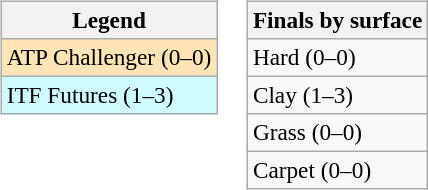<table>
<tr valign=top>
<td><br><table class=wikitable style=font-size:97%>
<tr>
<th>Legend</th>
</tr>
<tr bgcolor=moccasin>
<td>ATP Challenger (0–0)</td>
</tr>
<tr bgcolor=cffcff>
<td>ITF Futures (1–3)</td>
</tr>
</table>
</td>
<td><br><table class=wikitable style=font-size:97%>
<tr>
<th>Finals by surface</th>
</tr>
<tr>
<td>Hard (0–0)</td>
</tr>
<tr>
<td>Clay (1–3)</td>
</tr>
<tr>
<td>Grass (0–0)</td>
</tr>
<tr>
<td>Carpet (0–0)</td>
</tr>
</table>
</td>
</tr>
</table>
